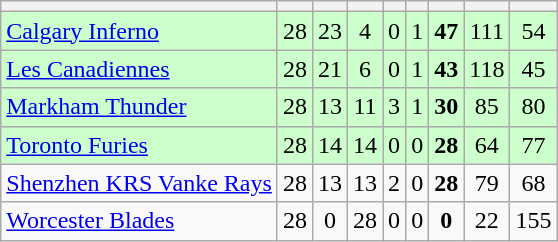<table class="wikitable sortable" style="text-align:center">
<tr>
<th class="unsortable"></th>
<th></th>
<th></th>
<th></th>
<th></th>
<th></th>
<th></th>
<th></th>
<th></th>
</tr>
<tr bgcolor=#CCFFCC>
<td align=left><a href='#'>Calgary Inferno</a></td>
<td>28</td>
<td>23</td>
<td>4</td>
<td>0</td>
<td>1</td>
<td><strong>47</strong></td>
<td>111</td>
<td>54</td>
</tr>
<tr bgcolor=#CCFFCC>
<td align=left><a href='#'>Les Canadiennes</a></td>
<td>28</td>
<td>21</td>
<td>6</td>
<td>0</td>
<td>1</td>
<td><strong>43</strong></td>
<td>118</td>
<td>45</td>
</tr>
<tr bgcolor=#CCFFCC>
<td align=left><a href='#'>Markham Thunder</a></td>
<td>28</td>
<td>13</td>
<td>11</td>
<td>3</td>
<td>1</td>
<td><strong>30</strong></td>
<td>85</td>
<td>80</td>
</tr>
<tr bgcolor=#CCFFCC>
<td align=left><a href='#'>Toronto Furies</a></td>
<td>28</td>
<td>14</td>
<td>14</td>
<td>0</td>
<td>0</td>
<td><strong>28</strong></td>
<td>64</td>
<td>77</td>
</tr>
<tr bgcolor=>
<td align=left><a href='#'>Shenzhen KRS Vanke Rays</a></td>
<td>28</td>
<td>13</td>
<td>13</td>
<td>2</td>
<td>0</td>
<td><strong>28</strong></td>
<td>79</td>
<td>68</td>
</tr>
<tr bgcolor=>
<td align=left><a href='#'>Worcester Blades</a></td>
<td>28</td>
<td>0</td>
<td>28</td>
<td>0</td>
<td>0</td>
<td><strong>0</strong></td>
<td>22</td>
<td>155</td>
</tr>
</table>
